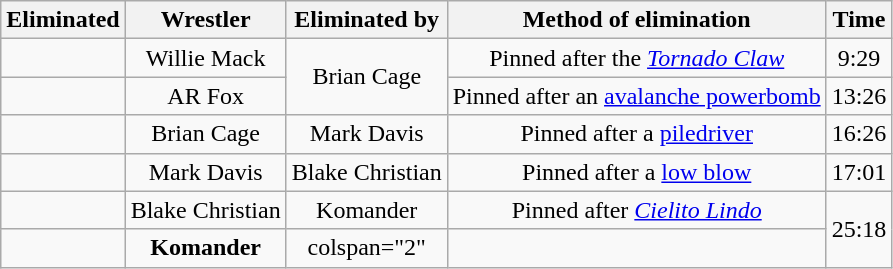<table class="wikitable sortable" style="text-align:center;">
<tr>
<th>Eliminated</th>
<th>Wrestler</th>
<th>Eliminated by</th>
<th>Method of elimination</th>
<th>Time</th>
</tr>
<tr>
<td></td>
<td>Willie Mack</td>
<td rowspan=2>Brian Cage</td>
<td>Pinned after the <em><a href='#'>Tornado Claw</a></em></td>
<td>9:29</td>
</tr>
<tr>
<td></td>
<td>AR Fox</td>
<td>Pinned after an <a href='#'>avalanche powerbomb</a></td>
<td>13:26</td>
</tr>
<tr>
<td></td>
<td>Brian Cage</td>
<td>Mark Davis</td>
<td>Pinned after a <a href='#'>piledriver</a></td>
<td>16:26</td>
</tr>
<tr>
<td></td>
<td>Mark Davis</td>
<td>Blake Christian</td>
<td>Pinned after a <a href='#'>low blow</a></td>
<td>17:01</td>
</tr>
<tr>
<td></td>
<td>Blake Christian</td>
<td>Komander</td>
<td>Pinned after <em><a href='#'>Cielito Lindo</a></em></td>
<td rowspan=2>25:18</td>
</tr>
<tr>
<td><strong></strong></td>
<td><strong>Komander</strong></td>
<td>colspan="2" </td>
</tr>
</table>
